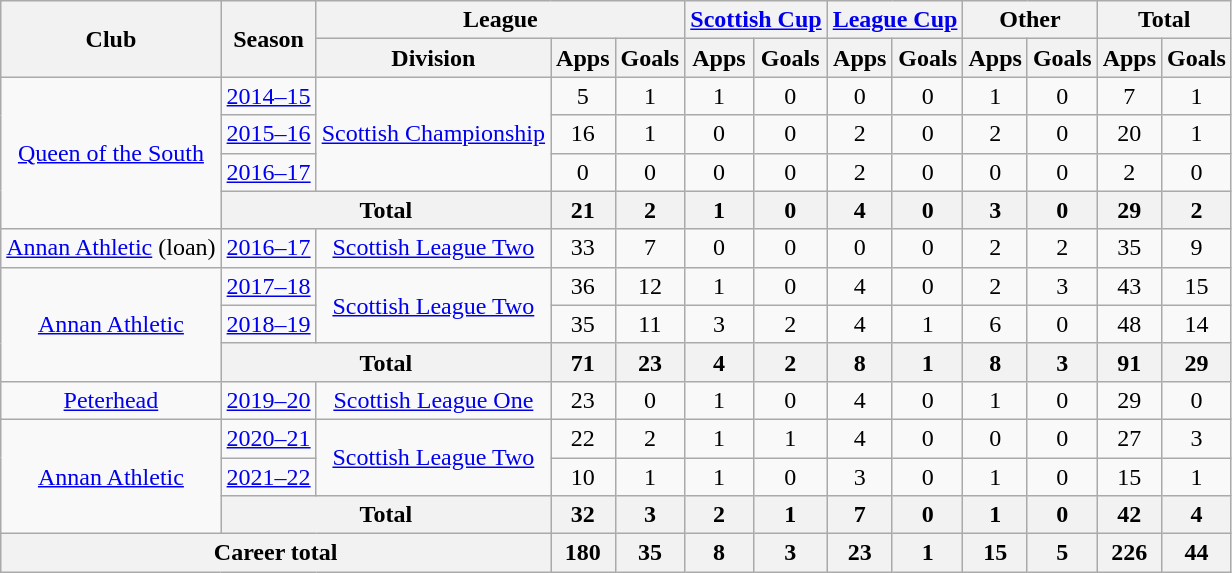<table class="wikitable" style="text-align:center">
<tr>
<th rowspan="2">Club</th>
<th rowspan="2">Season</th>
<th colspan="3">League</th>
<th colspan="2"><a href='#'>Scottish Cup</a></th>
<th colspan="2"><a href='#'>League Cup</a></th>
<th colspan="2">Other</th>
<th colspan="2">Total</th>
</tr>
<tr>
<th>Division</th>
<th>Apps</th>
<th>Goals</th>
<th>Apps</th>
<th>Goals</th>
<th>Apps</th>
<th>Goals</th>
<th>Apps</th>
<th>Goals</th>
<th>Apps</th>
<th>Goals</th>
</tr>
<tr>
<td rowspan="4"><a href='#'>Queen of the South</a></td>
<td><a href='#'>2014–15</a></td>
<td rowspan="3"><a href='#'>Scottish Championship</a></td>
<td>5</td>
<td>1</td>
<td>1</td>
<td>0</td>
<td>0</td>
<td>0</td>
<td>1</td>
<td>0</td>
<td>7</td>
<td>1</td>
</tr>
<tr>
<td><a href='#'>2015–16</a></td>
<td>16</td>
<td>1</td>
<td>0</td>
<td>0</td>
<td>2</td>
<td>0</td>
<td>2</td>
<td>0</td>
<td>20</td>
<td>1</td>
</tr>
<tr>
<td><a href='#'>2016–17</a></td>
<td>0</td>
<td>0</td>
<td>0</td>
<td>0</td>
<td>2</td>
<td>0</td>
<td>0</td>
<td>0</td>
<td>2</td>
<td>0</td>
</tr>
<tr>
<th colspan="2">Total</th>
<th>21</th>
<th>2</th>
<th>1</th>
<th>0</th>
<th>4</th>
<th>0</th>
<th>3</th>
<th>0</th>
<th>29</th>
<th>2</th>
</tr>
<tr>
<td><a href='#'>Annan Athletic</a> (loan)</td>
<td><a href='#'>2016–17</a></td>
<td><a href='#'>Scottish League Two</a></td>
<td>33</td>
<td>7</td>
<td>0</td>
<td>0</td>
<td>0</td>
<td>0</td>
<td>2</td>
<td>2</td>
<td>35</td>
<td>9</td>
</tr>
<tr>
<td rowspan="3"><a href='#'>Annan Athletic</a></td>
<td><a href='#'>2017–18</a></td>
<td rowspan="2"><a href='#'>Scottish League Two</a></td>
<td>36</td>
<td>12</td>
<td>1</td>
<td>0</td>
<td>4</td>
<td>0</td>
<td>2</td>
<td>3</td>
<td>43</td>
<td>15</td>
</tr>
<tr>
<td><a href='#'>2018–19</a></td>
<td>35</td>
<td>11</td>
<td>3</td>
<td>2</td>
<td>4</td>
<td>1</td>
<td>6</td>
<td>0</td>
<td>48</td>
<td>14</td>
</tr>
<tr>
<th colspan="2">Total</th>
<th>71</th>
<th>23</th>
<th>4</th>
<th>2</th>
<th>8</th>
<th>1</th>
<th>8</th>
<th>3</th>
<th>91</th>
<th>29</th>
</tr>
<tr>
<td><a href='#'>Peterhead</a></td>
<td><a href='#'>2019–20</a></td>
<td><a href='#'>Scottish League One</a></td>
<td>23</td>
<td>0</td>
<td>1</td>
<td>0</td>
<td>4</td>
<td>0</td>
<td>1</td>
<td>0</td>
<td>29</td>
<td>0</td>
</tr>
<tr>
<td rowspan="3"><a href='#'>Annan Athletic</a></td>
<td><a href='#'>2020–21</a></td>
<td rowspan="2"><a href='#'>Scottish League Two</a></td>
<td>22</td>
<td>2</td>
<td>1</td>
<td>1</td>
<td>4</td>
<td>0</td>
<td>0</td>
<td>0</td>
<td>27</td>
<td>3</td>
</tr>
<tr>
<td><a href='#'>2021–22</a></td>
<td>10</td>
<td>1</td>
<td>1</td>
<td>0</td>
<td>3</td>
<td>0</td>
<td>1</td>
<td>0</td>
<td>15</td>
<td>1</td>
</tr>
<tr>
<th colspan="2">Total</th>
<th>32</th>
<th>3</th>
<th>2</th>
<th>1</th>
<th>7</th>
<th>0</th>
<th>1</th>
<th>0</th>
<th>42</th>
<th>4</th>
</tr>
<tr>
<th colspan="3">Career total</th>
<th>180</th>
<th>35</th>
<th>8</th>
<th>3</th>
<th>23</th>
<th>1</th>
<th>15</th>
<th>5</th>
<th>226</th>
<th>44</th>
</tr>
</table>
